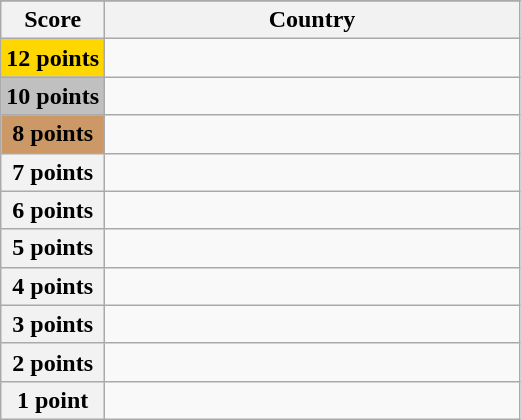<table class="wikitable">
<tr>
</tr>
<tr>
<th scope="col" width="20%">Score</th>
<th scope="col">Country</th>
</tr>
<tr>
<th scope="row" style="background:gold">12 points</th>
<td></td>
</tr>
<tr>
<th scope="row" style="background:silver">10 points</th>
<td></td>
</tr>
<tr>
<th scope="row" style="background:#CC9966">8 points</th>
<td></td>
</tr>
<tr>
<th scope="row">7 points</th>
<td></td>
</tr>
<tr>
<th scope="row">6 points</th>
<td></td>
</tr>
<tr>
<th scope="row">5 points</th>
<td></td>
</tr>
<tr>
<th scope="row">4 points</th>
<td></td>
</tr>
<tr>
<th scope="row">3 points</th>
<td></td>
</tr>
<tr>
<th scope="row">2 points</th>
<td></td>
</tr>
<tr>
<th scope="row">1 point</th>
<td></td>
</tr>
</table>
